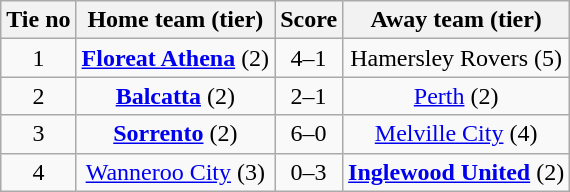<table class="wikitable" style="text-align:center">
<tr>
<th>Tie no</th>
<th>Home team (tier)</th>
<th>Score</th>
<th>Away team (tier)</th>
</tr>
<tr>
<td>1</td>
<td><strong><a href='#'>Floreat Athena</a></strong> (2)</td>
<td>4–1</td>
<td>Hamersley Rovers (5)</td>
</tr>
<tr>
<td>2</td>
<td><strong><a href='#'>Balcatta</a></strong> (2)</td>
<td>2–1</td>
<td><a href='#'>Perth</a> (2)</td>
</tr>
<tr>
<td>3</td>
<td><strong><a href='#'>Sorrento</a></strong> (2)</td>
<td>6–0</td>
<td><a href='#'>Melville City</a> (4)</td>
</tr>
<tr>
<td>4</td>
<td><a href='#'>Wanneroo City</a> (3)</td>
<td>0–3</td>
<td><strong><a href='#'>Inglewood United</a></strong> (2)</td>
</tr>
</table>
